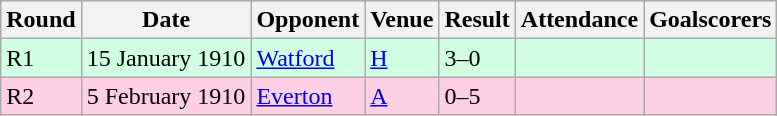<table class="wikitable">
<tr>
<th>Round</th>
<th>Date</th>
<th>Opponent</th>
<th>Venue</th>
<th>Result</th>
<th>Attendance</th>
<th>Goalscorers</th>
</tr>
<tr style="background:#d0ffe3;">
<td>R1</td>
<td>15 January 1910</td>
<td><a href='#'>Watford</a></td>
<td><a href='#'>H</a></td>
<td>3–0</td>
<td></td>
<td></td>
</tr>
<tr style="background:#ffd0e3;">
<td>R2</td>
<td>5 February 1910</td>
<td><a href='#'>Everton</a></td>
<td><a href='#'>A</a></td>
<td>0–5</td>
<td></td>
<td></td>
</tr>
</table>
